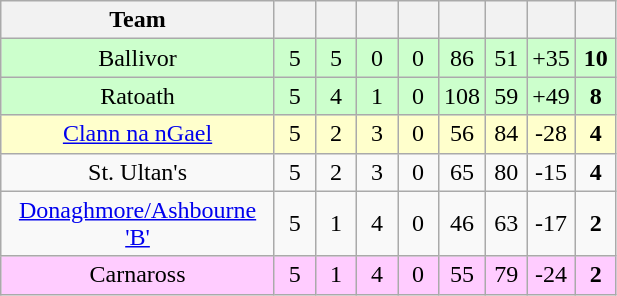<table class="wikitable" style="text-align:center">
<tr>
<th style="width:175px;">Team</th>
<th width="20"></th>
<th width="20"></th>
<th width="20"></th>
<th width="20"></th>
<th width="20"></th>
<th width="20"></th>
<th width="20"></th>
<th width="20"></th>
</tr>
<tr style="background:#cfc;">
<td>Ballivor</td>
<td>5</td>
<td>5</td>
<td>0</td>
<td>0</td>
<td>86</td>
<td>51</td>
<td>+35</td>
<td><strong>10</strong></td>
</tr>
<tr style="background:#cfc;">
<td>Ratoath</td>
<td>5</td>
<td>4</td>
<td>1</td>
<td>0</td>
<td>108</td>
<td>59</td>
<td>+49</td>
<td><strong>8</strong></td>
</tr>
<tr style="background:#ffffcc;">
<td><a href='#'>Clann na nGael</a></td>
<td>5</td>
<td>2</td>
<td>3</td>
<td>0</td>
<td>56</td>
<td>84</td>
<td>-28</td>
<td><strong>4</strong></td>
</tr>
<tr>
<td>St. Ultan's</td>
<td>5</td>
<td>2</td>
<td>3</td>
<td>0</td>
<td>65</td>
<td>80</td>
<td>-15</td>
<td><strong>4</strong></td>
</tr>
<tr>
<td><a href='#'>Donaghmore/Ashbourne 'B'</a></td>
<td>5</td>
<td>1</td>
<td>4</td>
<td>0</td>
<td>46</td>
<td>63</td>
<td>-17</td>
<td><strong>2</strong></td>
</tr>
<tr style="background:#fcf;">
<td>Carnaross</td>
<td>5</td>
<td>1</td>
<td>4</td>
<td>0</td>
<td>55</td>
<td>79</td>
<td>-24</td>
<td><strong>2</strong></td>
</tr>
</table>
